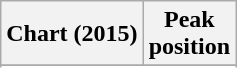<table class="wikitable">
<tr>
<th>Chart (2015)</th>
<th>Peak<br>position</th>
</tr>
<tr>
</tr>
<tr>
</tr>
<tr>
</tr>
<tr>
</tr>
<tr>
</tr>
</table>
